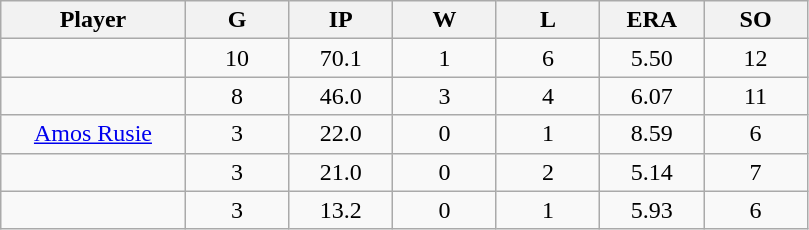<table class="wikitable sortable">
<tr>
<th bgcolor="#DDDDFF" width="16%">Player</th>
<th bgcolor="#DDDDFF" width="9%">G</th>
<th bgcolor="#DDDDFF" width="9%">IP</th>
<th bgcolor="#DDDDFF" width="9%">W</th>
<th bgcolor="#DDDDFF" width="9%">L</th>
<th bgcolor="#DDDDFF" width="9%">ERA</th>
<th bgcolor="#DDDDFF" width="9%">SO</th>
</tr>
<tr align="center">
<td></td>
<td>10</td>
<td>70.1</td>
<td>1</td>
<td>6</td>
<td>5.50</td>
<td>12</td>
</tr>
<tr align="center">
<td></td>
<td>8</td>
<td>46.0</td>
<td>3</td>
<td>4</td>
<td>6.07</td>
<td>11</td>
</tr>
<tr align="center">
<td><a href='#'>Amos Rusie</a></td>
<td>3</td>
<td>22.0</td>
<td>0</td>
<td>1</td>
<td>8.59</td>
<td>6</td>
</tr>
<tr align=center>
<td></td>
<td>3</td>
<td>21.0</td>
<td>0</td>
<td>2</td>
<td>5.14</td>
<td>7</td>
</tr>
<tr align="center">
<td></td>
<td>3</td>
<td>13.2</td>
<td>0</td>
<td>1</td>
<td>5.93</td>
<td>6</td>
</tr>
</table>
